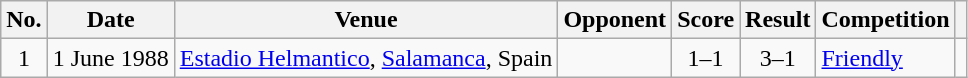<table class="wikitable sortable">
<tr>
<th scope="col">No.</th>
<th scope="col">Date</th>
<th scope="col">Venue</th>
<th scope="col">Opponent</th>
<th scope="col">Score</th>
<th scope="col">Result</th>
<th scope="col">Competition</th>
<th scope="col" class="unsortable"></th>
</tr>
<tr>
<td align="center">1</td>
<td>1 June 1988</td>
<td><a href='#'>Estadio Helmantico</a>, <a href='#'>Salamanca</a>, Spain</td>
<td></td>
<td align="center">1–1</td>
<td align="center">3–1</td>
<td><a href='#'>Friendly</a></td>
<td></td>
</tr>
</table>
